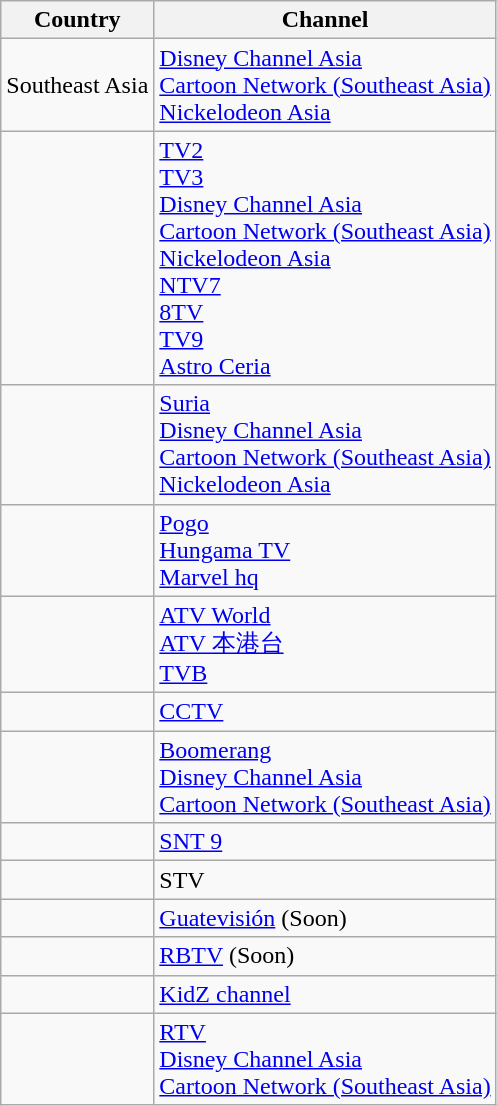<table class=wikitable>
<tr>
<th>Country</th>
<th>Channel</th>
</tr>
<tr>
<td>Southeast Asia</td>
<td><a href='#'>Disney Channel Asia</a><br><a href='#'>Cartoon Network (Southeast Asia)</a><br><a href='#'>Nickelodeon Asia</a></td>
</tr>
<tr>
<td></td>
<td><a href='#'>TV2</a><br><a href='#'>TV3</a><br><a href='#'>Disney Channel Asia</a><br><a href='#'>Cartoon Network (Southeast Asia)</a><br><a href='#'>Nickelodeon Asia</a><br><a href='#'>NTV7</a><br><a href='#'>8TV</a><br><a href='#'>TV9</a><br><a href='#'>Astro Ceria</a></td>
</tr>
<tr>
<td></td>
<td><a href='#'>Suria</a><br><a href='#'>Disney Channel Asia</a><br><a href='#'>Cartoon Network (Southeast Asia)</a><br><a href='#'>Nickelodeon Asia</a></td>
</tr>
<tr>
<td></td>
<td><a href='#'>Pogo</a><br><a href='#'>Hungama TV</a><br><a href='#'>Marvel hq</a></td>
</tr>
<tr>
<td></td>
<td><a href='#'>ATV World</a><br><a href='#'>ATV 本港台</a><br><a href='#'>TVB</a></td>
</tr>
<tr>
<td></td>
<td><a href='#'>CCTV</a></td>
</tr>
<tr>
<td></td>
<td><a href='#'>Boomerang</a><br><a href='#'>Disney Channel Asia</a><br><a href='#'>Cartoon Network (Southeast Asia)</a></td>
</tr>
<tr>
<td></td>
<td><a href='#'>SNT 9</a></td>
</tr>
<tr>
<td></td>
<td>STV</td>
</tr>
<tr>
<td></td>
<td><a href='#'>Guatevisión</a> (Soon)</td>
</tr>
<tr>
<td></td>
<td><a href='#'>RBTV</a> (Soon)</td>
</tr>
<tr>
<td></td>
<td><a href='#'>KidZ channel</a></td>
</tr>
<tr>
<td></td>
<td><a href='#'>RTV</a><br><a href='#'>Disney Channel Asia</a><br><a href='#'>Cartoon Network (Southeast Asia)</a></td>
</tr>
</table>
